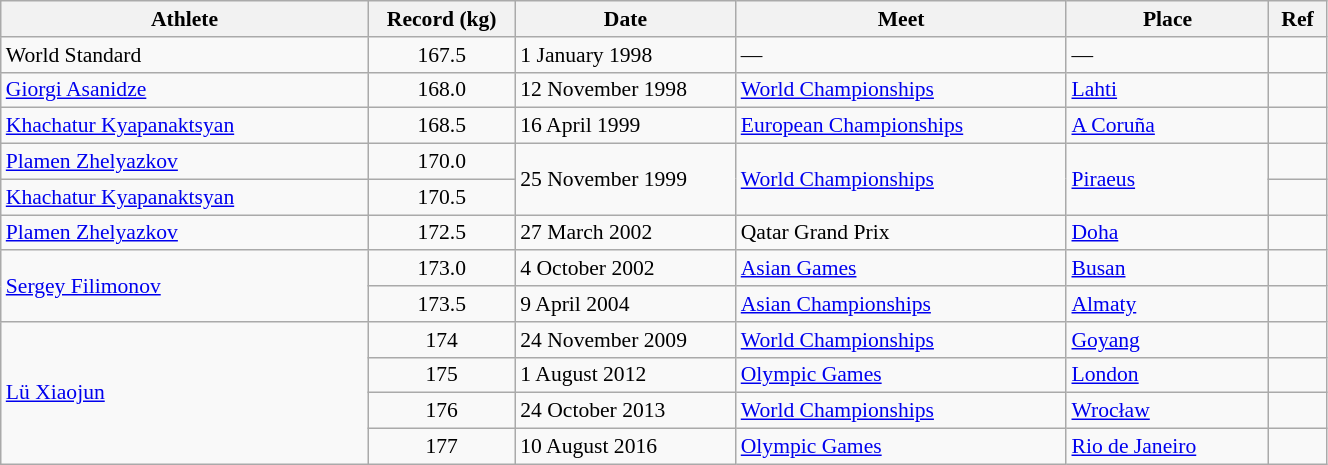<table class="wikitable" style="font-size:90%; width: 70%;">
<tr>
<th width=20%>Athlete</th>
<th width=8%>Record (kg)</th>
<th width=12%>Date</th>
<th width=18%>Meet</th>
<th width=11%>Place</th>
<th width=3%>Ref</th>
</tr>
<tr>
<td>World Standard</td>
<td align="center">167.5</td>
<td>1 January 1998</td>
<td>—</td>
<td>—</td>
<td></td>
</tr>
<tr>
<td> <a href='#'>Giorgi Asanidze</a></td>
<td align="center">168.0</td>
<td>12 November 1998</td>
<td><a href='#'>World Championships</a></td>
<td><a href='#'>Lahti</a></td>
<td></td>
</tr>
<tr>
<td> <a href='#'>Khachatur Kyapanaktsyan</a></td>
<td align="center">168.5</td>
<td>16 April 1999</td>
<td><a href='#'>European Championships</a></td>
<td><a href='#'>A Coruña</a></td>
<td></td>
</tr>
<tr>
<td> <a href='#'>Plamen Zhelyazkov</a></td>
<td align="center">170.0</td>
<td rowspan=2>25 November 1999</td>
<td rowspan=2><a href='#'>World Championships</a></td>
<td rowspan=2><a href='#'>Piraeus</a></td>
<td></td>
</tr>
<tr>
<td> <a href='#'>Khachatur Kyapanaktsyan</a></td>
<td align="center">170.5</td>
<td></td>
</tr>
<tr>
<td> <a href='#'>Plamen Zhelyazkov</a></td>
<td align="center">172.5</td>
<td>27 March 2002</td>
<td>Qatar Grand Prix</td>
<td><a href='#'>Doha</a></td>
<td></td>
</tr>
<tr>
<td rowspan=2> <a href='#'>Sergey Filimonov</a></td>
<td align="center">173.0</td>
<td>4 October 2002</td>
<td><a href='#'>Asian Games</a></td>
<td><a href='#'>Busan</a></td>
<td></td>
</tr>
<tr>
<td align="center">173.5</td>
<td>9 April 2004</td>
<td><a href='#'>Asian Championships</a></td>
<td><a href='#'>Almaty</a></td>
<td></td>
</tr>
<tr>
<td rowspan=4> <a href='#'>Lü Xiaojun</a></td>
<td align="center">174</td>
<td>24 November 2009</td>
<td><a href='#'>World Championships</a></td>
<td><a href='#'>Goyang</a></td>
<td></td>
</tr>
<tr>
<td align="center">175</td>
<td>1 August 2012</td>
<td><a href='#'>Olympic Games</a></td>
<td><a href='#'>London</a></td>
<td></td>
</tr>
<tr>
<td align="center">176</td>
<td>24 October 2013</td>
<td><a href='#'>World Championships</a></td>
<td><a href='#'>Wrocław</a></td>
<td></td>
</tr>
<tr>
<td align="center">177</td>
<td>10 August 2016</td>
<td><a href='#'>Olympic Games</a></td>
<td><a href='#'>Rio de Janeiro</a></td>
<td></td>
</tr>
</table>
